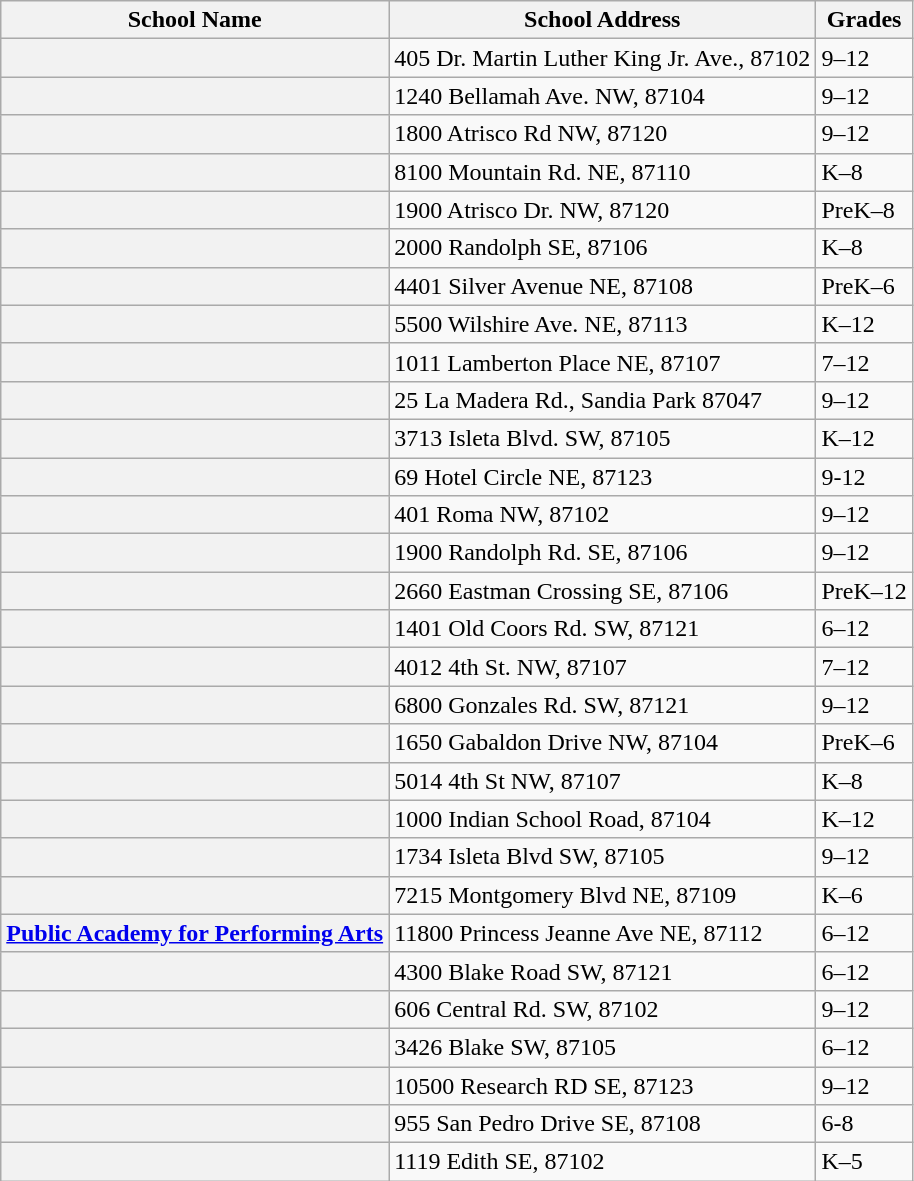<table class="wikitable">
<tr>
<th>School Name</th>
<th>School Address</th>
<th>Grades</th>
</tr>
<tr>
<th></th>
<td>405 Dr. Martin Luther King Jr. Ave., 87102</td>
<td>9–12</td>
</tr>
<tr>
<th></th>
<td>1240 Bellamah Ave. NW, 87104</td>
<td>9–12</td>
</tr>
<tr>
<th></th>
<td>1800 Atrisco Rd NW, 87120</td>
<td>9–12</td>
</tr>
<tr>
<th></th>
<td>8100 Mountain Rd. NE, 87110</td>
<td>K–8</td>
</tr>
<tr>
<th></th>
<td>1900 Atrisco Dr. NW, 87120</td>
<td>PreK–8</td>
</tr>
<tr>
<th></th>
<td>2000 Randolph SE, 87106</td>
<td>K–8</td>
</tr>
<tr>
<th></th>
<td>4401 Silver Avenue NE, 87108</td>
<td>PreK–6</td>
</tr>
<tr>
<th></th>
<td>5500 Wilshire Ave. NE, 87113</td>
<td>K–12</td>
</tr>
<tr>
<th></th>
<td>1011 Lamberton Place NE, 87107</td>
<td>7–12</td>
</tr>
<tr>
<th></th>
<td>25 La Madera Rd., Sandia Park 87047</td>
<td>9–12</td>
</tr>
<tr>
<th></th>
<td>3713 Isleta Blvd. SW, 87105</td>
<td>K–12</td>
</tr>
<tr>
<th></th>
<td>69 Hotel Circle NE, 87123</td>
<td>9-12</td>
</tr>
<tr>
<th></th>
<td>401 Roma NW, 87102</td>
<td>9–12</td>
</tr>
<tr>
<th></th>
<td>1900 Randolph Rd. SE, 87106</td>
<td>9–12</td>
</tr>
<tr>
<th></th>
<td>2660 Eastman Crossing SE, 87106</td>
<td>PreK–12</td>
</tr>
<tr>
<th></th>
<td>1401 Old Coors Rd. SW, 87121</td>
<td>6–12</td>
</tr>
<tr>
<th></th>
<td>4012 4th St. NW, 87107</td>
<td>7–12</td>
</tr>
<tr>
<th></th>
<td>6800 Gonzales Rd. SW, 87121</td>
<td>9–12</td>
</tr>
<tr>
<th></th>
<td>1650 Gabaldon Drive NW, 87104</td>
<td>PreK–6</td>
</tr>
<tr>
<th></th>
<td>5014 4th St NW, 87107</td>
<td>K–8</td>
</tr>
<tr>
<th></th>
<td>1000 Indian School Road, 87104</td>
<td>K–12</td>
</tr>
<tr>
<th></th>
<td>1734 Isleta Blvd SW, 87105</td>
<td>9–12</td>
</tr>
<tr>
<th></th>
<td>7215 Montgomery Blvd NE, 87109</td>
<td>K–6</td>
</tr>
<tr>
<th><a href='#'>Public Academy for Performing Arts</a></th>
<td>11800 Princess Jeanne Ave NE, 87112</td>
<td>6–12</td>
</tr>
<tr>
<th></th>
<td>4300 Blake Road SW, 87121</td>
<td>6–12</td>
</tr>
<tr>
<th></th>
<td>606 Central Rd. SW, 87102</td>
<td>9–12</td>
</tr>
<tr>
<th></th>
<td>3426 Blake SW, 87105</td>
<td>6–12</td>
</tr>
<tr>
<th></th>
<td>10500 Research RD SE, 87123</td>
<td>9–12</td>
</tr>
<tr>
<th></th>
<td>955 San Pedro Drive SE, 87108</td>
<td>6-8</td>
</tr>
<tr>
<th></th>
<td>1119 Edith SE, 87102</td>
<td>K–5</td>
</tr>
</table>
